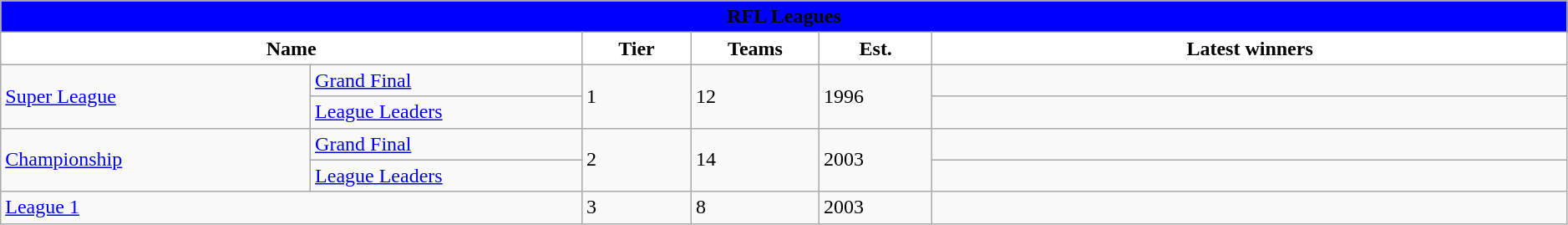<table class="wikitable" style="width: 99%">
<tr>
<td style="background:blue; text-align:center;" colspan="6"><strong><span>RFL Leagues</span></strong></td>
</tr>
<tr>
<th style="background:white; width:6%" colspan=2>Name</th>
<th style="background:white; width:1%">Tier</th>
<th style="background:white; width:1%">Teams</th>
<th style="background:white; width:1%">Est.</th>
<th style="background:white; width:8%">Latest winners</th>
</tr>
<tr>
<td rowspan=2><a href='#'>Super League</a></td>
<td><a href='#'>Grand Final</a></td>
<td rowspan=2>1</td>
<td rowspan=2>12</td>
<td rowspan=2>1996</td>
<td></td>
</tr>
<tr>
<td><a href='#'>League Leaders</a></td>
<td></td>
</tr>
<tr>
<td rowspan=2><a href='#'>Championship</a></td>
<td><a href='#'>Grand Final</a></td>
<td rowspan=2>2</td>
<td rowspan=2>14</td>
<td rowspan=2>2003</td>
<td></td>
</tr>
<tr>
<td><a href='#'>League Leaders</a></td>
<td></td>
</tr>
<tr>
<td colspan=2><a href='#'>League 1</a></td>
<td>3</td>
<td>8</td>
<td>2003</td>
<td></td>
</tr>
</table>
